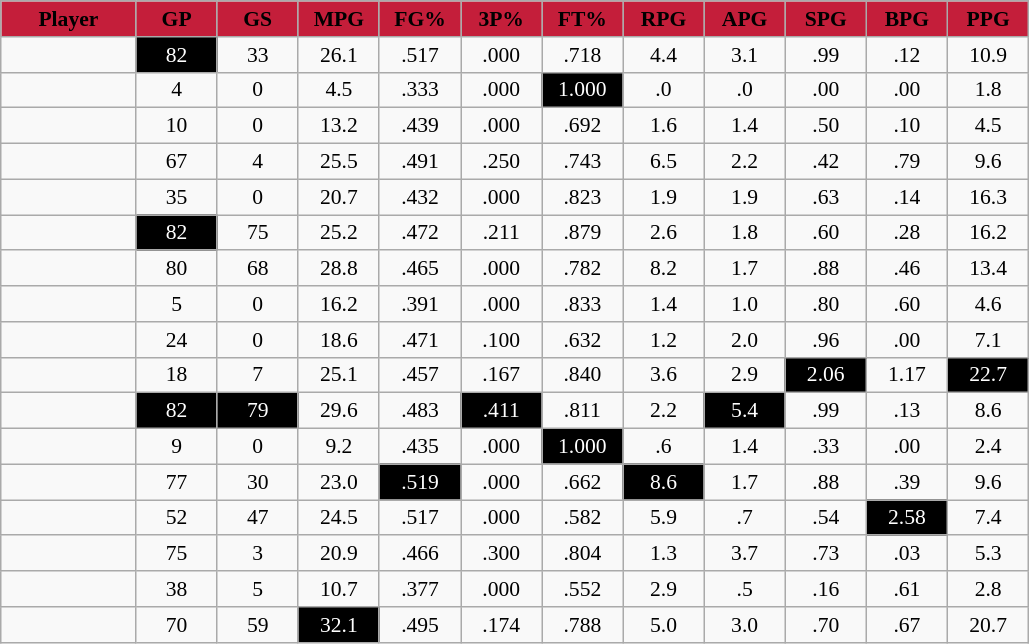<table class="wikitable sortable" style="font-size:90%; text-align:center;">
<tr>
<th style="background:#C41E3A;color:black;" width="10%">Player</th>
<th style="background:#C41E3A;color:black;" width="6%">GP</th>
<th style="background:#C41E3A;color:black;" width="6%">GS</th>
<th style="background:#C41E3A;color:black;" width="6%">MPG</th>
<th style="background:#C41E3A;color:black;" width="6%">FG%</th>
<th style="background:#C41E3A;color:black;" width="6%">3P%</th>
<th style="background:#C41E3A;color:black;" width="6%">FT%</th>
<th style="background:#C41E3A;color:black;" width="6%">RPG</th>
<th style="background:#C41E3A;color:black;" width="6%">APG</th>
<th style="background:#C41E3A;color:black;" width="6%">SPG</th>
<th style="background:#C41E3A;color:black;" width="6%">BPG</th>
<th style="background:#C41E3A;color:black;" width="6%">PPG</th>
</tr>
<tr>
<td></td>
<td style="background:black;color:white;">82</td>
<td>33</td>
<td>26.1</td>
<td>.517</td>
<td>.000</td>
<td>.718</td>
<td>4.4</td>
<td>3.1</td>
<td>.99</td>
<td>.12</td>
<td>10.9</td>
</tr>
<tr>
<td></td>
<td>4</td>
<td>0</td>
<td>4.5</td>
<td>.333</td>
<td>.000</td>
<td style="background:black;color:white;">1.000</td>
<td>.0</td>
<td>.0</td>
<td>.00</td>
<td>.00</td>
<td>1.8</td>
</tr>
<tr>
<td></td>
<td>10</td>
<td>0</td>
<td>13.2</td>
<td>.439</td>
<td>.000</td>
<td>.692</td>
<td>1.6</td>
<td>1.4</td>
<td>.50</td>
<td>.10</td>
<td>4.5</td>
</tr>
<tr>
<td></td>
<td>67</td>
<td>4</td>
<td>25.5</td>
<td>.491</td>
<td>.250</td>
<td>.743</td>
<td>6.5</td>
<td>2.2</td>
<td>.42</td>
<td>.79</td>
<td>9.6</td>
</tr>
<tr>
<td></td>
<td>35</td>
<td>0</td>
<td>20.7</td>
<td>.432</td>
<td>.000</td>
<td>.823</td>
<td>1.9</td>
<td>1.9</td>
<td>.63</td>
<td>.14</td>
<td>16.3</td>
</tr>
<tr>
<td></td>
<td style="background:black;color:white;">82</td>
<td>75</td>
<td>25.2</td>
<td>.472</td>
<td>.211</td>
<td>.879</td>
<td>2.6</td>
<td>1.8</td>
<td>.60</td>
<td>.28</td>
<td>16.2</td>
</tr>
<tr>
<td></td>
<td>80</td>
<td>68</td>
<td>28.8</td>
<td>.465</td>
<td>.000</td>
<td>.782</td>
<td>8.2</td>
<td>1.7</td>
<td>.88</td>
<td>.46</td>
<td>13.4</td>
</tr>
<tr>
<td></td>
<td>5</td>
<td>0</td>
<td>16.2</td>
<td>.391</td>
<td>.000</td>
<td>.833</td>
<td>1.4</td>
<td>1.0</td>
<td>.80</td>
<td>.60</td>
<td>4.6</td>
</tr>
<tr>
<td></td>
<td>24</td>
<td>0</td>
<td>18.6</td>
<td>.471</td>
<td>.100</td>
<td>.632</td>
<td>1.2</td>
<td>2.0</td>
<td>.96</td>
<td>.00</td>
<td>7.1</td>
</tr>
<tr>
<td></td>
<td>18</td>
<td>7</td>
<td>25.1</td>
<td>.457</td>
<td>.167</td>
<td>.840</td>
<td>3.6</td>
<td>2.9</td>
<td style="background:black;color:white;">2.06</td>
<td>1.17</td>
<td style="background:black;color:white;">22.7</td>
</tr>
<tr>
<td></td>
<td style="background:black;color:white;">82</td>
<td style="background:black;color:white;">79</td>
<td>29.6</td>
<td>.483</td>
<td style="background:black;color:white;">.411</td>
<td>.811</td>
<td>2.2</td>
<td style="background:black;color:white;">5.4</td>
<td>.99</td>
<td>.13</td>
<td>8.6</td>
</tr>
<tr>
<td></td>
<td>9</td>
<td>0</td>
<td>9.2</td>
<td>.435</td>
<td>.000</td>
<td style="background:black;color:white;">1.000</td>
<td>.6</td>
<td>1.4</td>
<td>.33</td>
<td>.00</td>
<td>2.4</td>
</tr>
<tr>
<td></td>
<td>77</td>
<td>30</td>
<td>23.0</td>
<td style="background:black;color:white;">.519</td>
<td>.000</td>
<td>.662</td>
<td style="background:black;color:white;">8.6</td>
<td>1.7</td>
<td>.88</td>
<td>.39</td>
<td>9.6</td>
</tr>
<tr>
<td></td>
<td>52</td>
<td>47</td>
<td>24.5</td>
<td>.517</td>
<td>.000</td>
<td>.582</td>
<td>5.9</td>
<td>.7</td>
<td>.54</td>
<td style="background:black;color:white;">2.58</td>
<td>7.4</td>
</tr>
<tr>
<td></td>
<td>75</td>
<td>3</td>
<td>20.9</td>
<td>.466</td>
<td>.300</td>
<td>.804</td>
<td>1.3</td>
<td>3.7</td>
<td>.73</td>
<td>.03</td>
<td>5.3</td>
</tr>
<tr>
<td></td>
<td>38</td>
<td>5</td>
<td>10.7</td>
<td>.377</td>
<td>.000</td>
<td>.552</td>
<td>2.9</td>
<td>.5</td>
<td>.16</td>
<td>.61</td>
<td>2.8</td>
</tr>
<tr>
<td></td>
<td>70</td>
<td>59</td>
<td style="background:black;color:white;">32.1</td>
<td>.495</td>
<td>.174</td>
<td>.788</td>
<td>5.0</td>
<td>3.0</td>
<td>.70</td>
<td>.67</td>
<td>20.7</td>
</tr>
</table>
